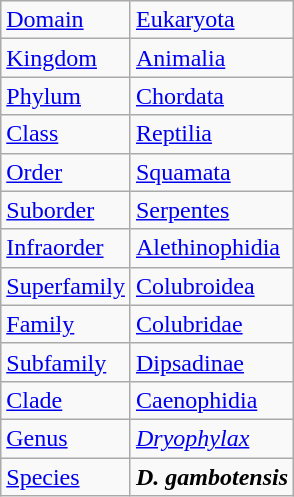<table class="wikitable mw-collapsible mw-collapsed">
<tr>
<td><a href='#'>Domain</a></td>
<td><a href='#'>Eukaryota</a></td>
</tr>
<tr>
<td><a href='#'>Kingdom</a></td>
<td><a href='#'>Animalia</a></td>
</tr>
<tr>
<td><a href='#'>Phylum</a></td>
<td><a href='#'>Chordata</a></td>
</tr>
<tr>
<td><a href='#'>Class</a></td>
<td><a href='#'>Reptilia</a></td>
</tr>
<tr>
<td><a href='#'>Order</a></td>
<td><a href='#'>Squamata</a></td>
</tr>
<tr>
<td><a href='#'>Suborder</a></td>
<td><a href='#'>Serpentes</a></td>
</tr>
<tr>
<td><a href='#'>Infraorder</a></td>
<td><a href='#'>Alethinophidia</a></td>
</tr>
<tr>
<td><a href='#'>Superfamily</a></td>
<td><a href='#'>Colubroidea</a></td>
</tr>
<tr>
<td><a href='#'>Family</a></td>
<td><a href='#'>Colubridae</a></td>
</tr>
<tr>
<td><a href='#'>Subfamily</a></td>
<td><a href='#'>Dipsadinae</a></td>
</tr>
<tr>
<td><a href='#'>Clade</a></td>
<td><a href='#'>Caenophidia</a></td>
</tr>
<tr>
<td><a href='#'>Genus</a></td>
<td><em><a href='#'>Dryophylax</a></em></td>
</tr>
<tr>
<td><a href='#'>Species</a></td>
<td><strong><em>D. gambotensis</em></strong></td>
</tr>
</table>
